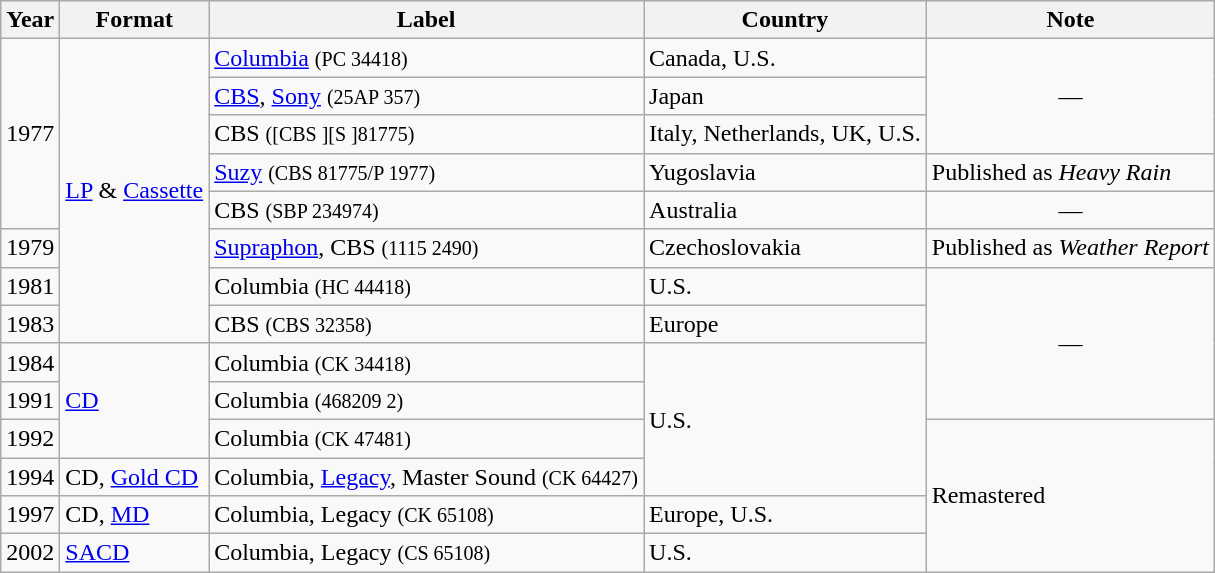<table class="wikitable">
<tr>
<th>Year</th>
<th>Format</th>
<th>Label</th>
<th>Country</th>
<th>Note</th>
</tr>
<tr>
<td rowspan="5">1977</td>
<td rowspan="8"><a href='#'>LP</a> & <a href='#'>Cassette</a></td>
<td><a href='#'>Columbia</a> <small>(PC 34418)</small></td>
<td>Canada, U.S.</td>
<td rowspan="3" style="text-align: center">—</td>
</tr>
<tr>
<td><a href='#'>CBS</a>, <a href='#'>Sony</a> <small>(25AP 357)</small></td>
<td>Japan</td>
</tr>
<tr>
<td>CBS <small>([CBS ][S ]81775)</small></td>
<td>Italy, Netherlands, UK, U.S.</td>
</tr>
<tr>
<td><a href='#'>Suzy</a> <small>(CBS 81775/P 1977)</small></td>
<td>Yugoslavia</td>
<td>Published as <em>Heavy Rain</em></td>
</tr>
<tr>
<td>CBS <small>(SBP 234974)</small></td>
<td>Australia</td>
<td style="text-align: center">—</td>
</tr>
<tr>
<td>1979</td>
<td><a href='#'>Supraphon</a>, CBS <small>(1115 2490)</small></td>
<td>Czechoslovakia</td>
<td>Published as <em>Weather Report</em></td>
</tr>
<tr>
<td>1981</td>
<td>Columbia <small>(HC 44418)</small></td>
<td>U.S.</td>
<td rowspan="4" style="text-align: center">—</td>
</tr>
<tr>
<td>1983</td>
<td>CBS <small>(CBS 32358)</small></td>
<td>Europe</td>
</tr>
<tr>
<td>1984</td>
<td rowspan="3"><a href='#'>CD</a></td>
<td>Columbia <small>(CK 34418)</small></td>
<td rowspan="4">U.S.</td>
</tr>
<tr>
<td>1991</td>
<td>Columbia <small>(468209 2)</small></td>
</tr>
<tr>
<td>1992</td>
<td>Columbia <small>(CK 47481)</small></td>
<td rowspan="4">Remastered</td>
</tr>
<tr>
<td>1994</td>
<td>CD, <a href='#'>Gold CD</a></td>
<td>Columbia, <a href='#'>Legacy</a>, Master Sound <small>(CK 64427)</small></td>
</tr>
<tr>
<td>1997</td>
<td>CD, <a href='#'>MD</a></td>
<td>Columbia, Legacy <small>(CK 65108)</small></td>
<td>Europe, U.S.</td>
</tr>
<tr>
<td>2002</td>
<td><a href='#'>SACD</a></td>
<td>Columbia, Legacy <small>(CS 65108)</small></td>
<td>U.S.</td>
</tr>
</table>
